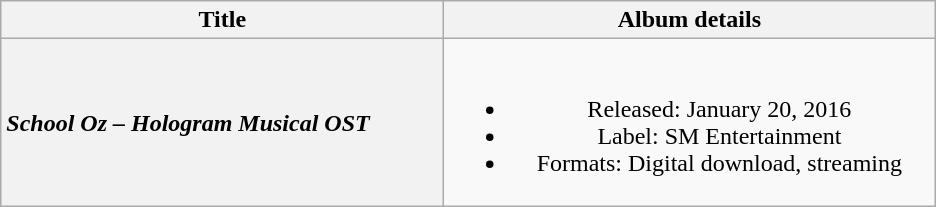<table class="wikitable plainrowheaders" style="text-align:center;">
<tr>
<th scope="col" style="width:18em;">Title</th>
<th scope="col" style="width:20em;">Album details</th>
</tr>
<tr>
<th scope="row" style="text-align: left"><em>School Oz – Hologram Musical OST</em></th>
<td><br><ul><li>Released: January 20, 2016</li><li>Label: SM Entertainment</li><li>Formats: Digital download, streaming</li></ul></td>
</tr>
</table>
